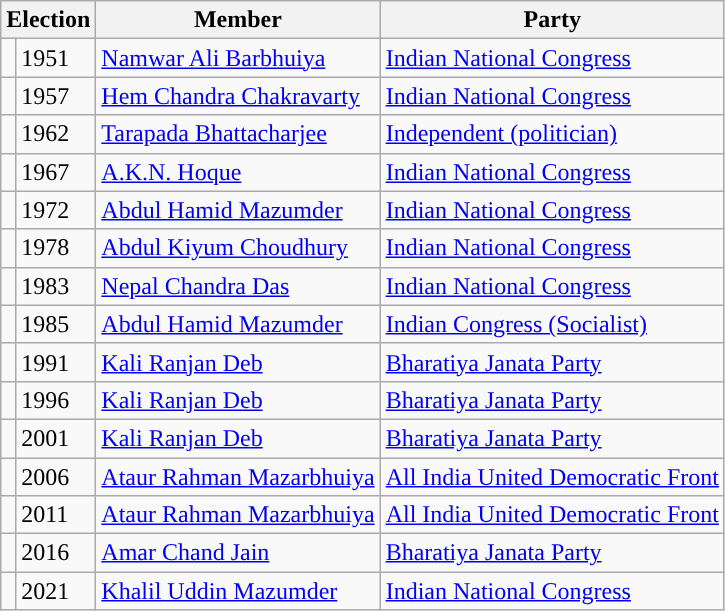<table class="wikitable">
<tr>
<th colspan="2">Election</th>
<th>Member</th>
<th>Party</th>
</tr>
<tr>
<td style="background-color: "></td>
<td>1951</td>
<td><a href='#'>Namwar Ali Barbhuiya</a></td>
<td><a href='#'>Indian National Congress</a></td>
</tr>
<tr>
<td style="background-color: "></td>
<td>1957</td>
<td><a href='#'>Hem Chandra Chakravarty</a></td>
<td><a href='#'>Indian National Congress</a></td>
</tr>
<tr>
<td style="background-color: "></td>
<td>1962</td>
<td><a href='#'>Tarapada Bhattacharjee</a></td>
<td><a href='#'>Independent (politician)</a></td>
</tr>
<tr>
<td style="background-color: "></td>
<td>1967</td>
<td><a href='#'>A.K.N. Hoque</a></td>
<td><a href='#'>Indian National Congress</a></td>
</tr>
<tr>
<td style="background-color: "></td>
<td>1972</td>
<td><a href='#'>Abdul Hamid Mazumder</a></td>
<td><a href='#'>Indian National Congress</a></td>
</tr>
<tr>
<td style="background-color: "></td>
<td>1978</td>
<td><a href='#'>Abdul Kiyum Choudhury</a></td>
<td><a href='#'>Indian National Congress</a></td>
</tr>
<tr>
<td style="background-color: "></td>
<td>1983</td>
<td><a href='#'>Nepal Chandra Das</a></td>
<td><a href='#'>Indian National Congress</a></td>
</tr>
<tr>
<td style="background-color: "></td>
<td>1985</td>
<td><a href='#'>Abdul Hamid Mazumder</a></td>
<td><a href='#'>Indian Congress (Socialist)</a></td>
</tr>
<tr>
<td style="background-color: "></td>
<td>1991</td>
<td><a href='#'>Kali Ranjan Deb</a></td>
<td><a href='#'>Bharatiya Janata Party</a></td>
</tr>
<tr>
<td style="background-color: "></td>
<td>1996</td>
<td><a href='#'>Kali Ranjan Deb</a></td>
<td><a href='#'>Bharatiya Janata Party</a></td>
</tr>
<tr>
<td style="background-color: "></td>
<td>2001</td>
<td><a href='#'>Kali Ranjan Deb</a></td>
<td><a href='#'>Bharatiya Janata Party</a></td>
</tr>
<tr>
<td style="background-color: "></td>
<td>2006</td>
<td><a href='#'>Ataur Rahman Mazarbhuiya</a></td>
<td><a href='#'>All India United Democratic Front</a></td>
</tr>
<tr>
<td style="background-color: "></td>
<td>2011</td>
<td><a href='#'>Ataur Rahman Mazarbhuiya</a></td>
<td><a href='#'>All India United Democratic Front</a></td>
</tr>
<tr>
<td style="background-color: "></td>
<td>2016</td>
<td><a href='#'>Amar Chand Jain</a></td>
<td><a href='#'>Bharatiya Janata Party</a></td>
</tr>
<tr>
<td style="background-color: "></td>
<td>2021</td>
<td><a href='#'>Khalil Uddin Mazumder</a></td>
<td><a href='#'>Indian National Congress</a></td>
</tr>
</table>
